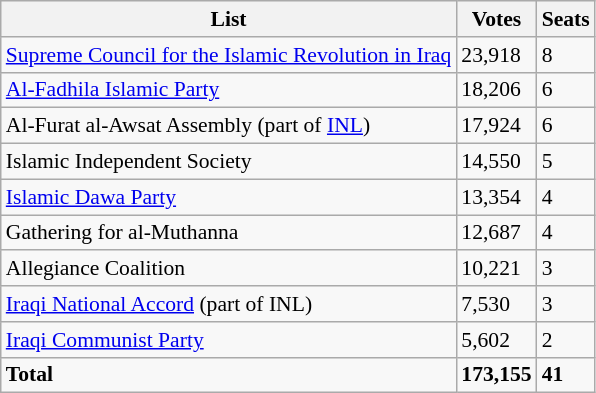<table class="wikitable" style="border:1px solid #8888aa; background:#f8f8f8; padding:0; font-size:90%;">
<tr>
<th>List</th>
<th>Votes</th>
<th>Seats</th>
</tr>
<tr>
<td><a href='#'>Supreme Council for the Islamic Revolution in Iraq</a></td>
<td>23,918</td>
<td>8</td>
</tr>
<tr>
<td><a href='#'>Al-Fadhila Islamic Party</a></td>
<td>18,206</td>
<td>6</td>
</tr>
<tr>
<td>Al-Furat al-Awsat Assembly (part of <a href='#'>INL</a>)</td>
<td>17,924</td>
<td>6</td>
</tr>
<tr>
<td>Islamic Independent Society</td>
<td>14,550</td>
<td>5</td>
</tr>
<tr>
<td><a href='#'>Islamic Dawa Party</a></td>
<td>13,354</td>
<td>4</td>
</tr>
<tr>
<td>Gathering for al-Muthanna</td>
<td>12,687</td>
<td>4</td>
</tr>
<tr>
<td>Allegiance Coalition</td>
<td>10,221</td>
<td>3</td>
</tr>
<tr>
<td><a href='#'>Iraqi National Accord</a> (part of INL)</td>
<td>7,530</td>
<td>3</td>
</tr>
<tr>
<td><a href='#'>Iraqi Communist Party</a></td>
<td>5,602</td>
<td>2</td>
</tr>
<tr>
<td><strong>Total</strong></td>
<td><strong>173,155</strong></td>
<td><strong>41</strong></td>
</tr>
</table>
